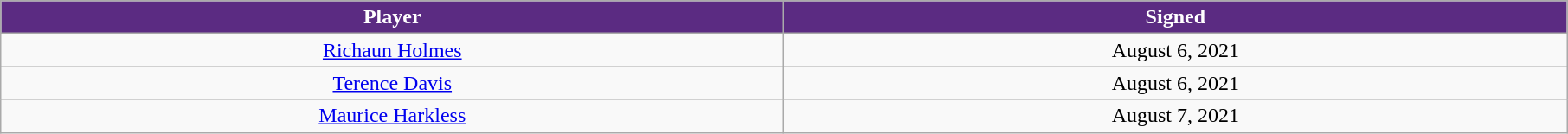<table class="wikitable sortable sortable" style="text-align: center">
<tr>
<th style="background:#5b2b82; color:white" width="10%">Player</th>
<th style="background:#5b2b82; color:white" width="10%">Signed</th>
</tr>
<tr>
<td><a href='#'>Richaun Holmes</a></td>
<td>August 6, 2021</td>
</tr>
<tr>
<td><a href='#'>Terence Davis</a></td>
<td>August 6, 2021</td>
</tr>
<tr>
<td><a href='#'>Maurice Harkless</a></td>
<td>August 7, 2021</td>
</tr>
</table>
